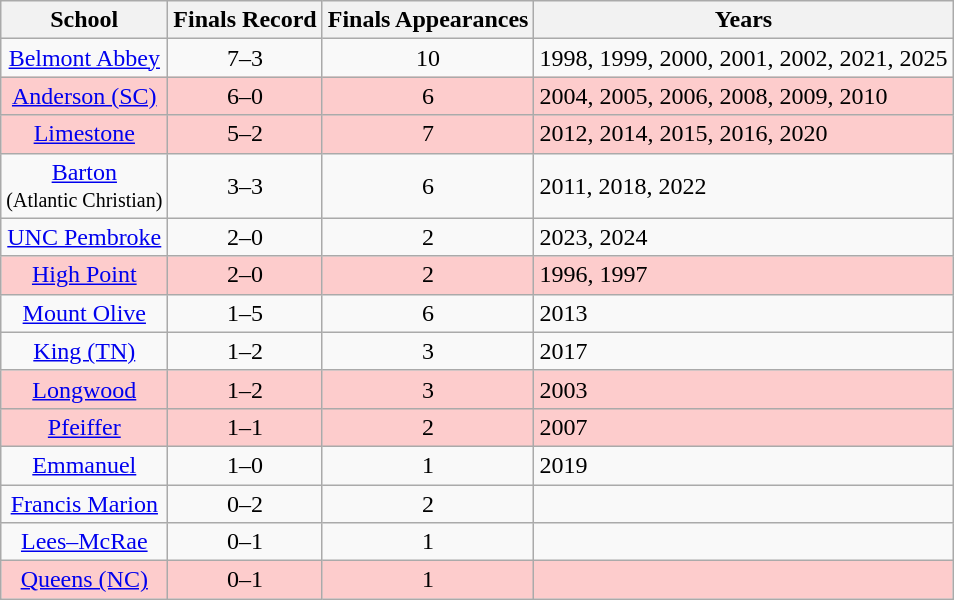<table class="wikitable sortable" style="text-align:center;">
<tr>
<th>School</th>
<th>Finals Record</th>
<th>Finals Appearances</th>
<th class=unsortable>Years</th>
</tr>
<tr>
<td><a href='#'>Belmont Abbey</a></td>
<td>7–3</td>
<td>10</td>
<td align=left>1998, 1999, 2000, 2001, 2002, 2021, 2025</td>
</tr>
<tr bgcolor=#fdcccc>
<td><a href='#'>Anderson (SC)</a></td>
<td>6–0</td>
<td>6</td>
<td align=left>2004, 2005, 2006, 2008, 2009, 2010</td>
</tr>
<tr bgcolor=#fdcccc>
<td><a href='#'>Limestone</a></td>
<td>5–2</td>
<td>7</td>
<td align=left>2012, 2014, 2015, 2016, 2020</td>
</tr>
<tr>
<td><a href='#'>Barton</a><br><small>(Atlantic Christian)</small></td>
<td>3–3</td>
<td>6</td>
<td align=left>2011, 2018, 2022</td>
</tr>
<tr>
<td><a href='#'>UNC Pembroke</a></td>
<td>2–0</td>
<td>2</td>
<td align=left>2023, 2024</td>
</tr>
<tr bgcolor=#fdcccc>
<td><a href='#'>High Point</a></td>
<td>2–0</td>
<td>2</td>
<td align=left>1996, 1997</td>
</tr>
<tr>
<td><a href='#'>Mount Olive</a></td>
<td>1–5</td>
<td>6</td>
<td align=left>2013</td>
</tr>
<tr>
<td><a href='#'>King (TN)</a></td>
<td>1–2</td>
<td>3</td>
<td align=left>2017</td>
</tr>
<tr bgcolor=#fdcccc>
<td><a href='#'>Longwood</a></td>
<td>1–2</td>
<td>3</td>
<td align=left>2003</td>
</tr>
<tr bgcolor=#fdcccc>
<td><a href='#'>Pfeiffer</a></td>
<td>1–1</td>
<td>2</td>
<td align=left>2007</td>
</tr>
<tr>
<td><a href='#'>Emmanuel</a></td>
<td>1–0</td>
<td>1</td>
<td align=left>2019</td>
</tr>
<tr>
<td><a href='#'>Francis Marion</a></td>
<td>0–2</td>
<td>2</td>
<td align=left></td>
</tr>
<tr>
<td><a href='#'>Lees–McRae</a></td>
<td>0–1</td>
<td>1</td>
<td align=left></td>
</tr>
<tr bgcolor=#fdcccc>
<td><a href='#'>Queens (NC)</a></td>
<td>0–1</td>
<td>1</td>
<td align=left></td>
</tr>
</table>
